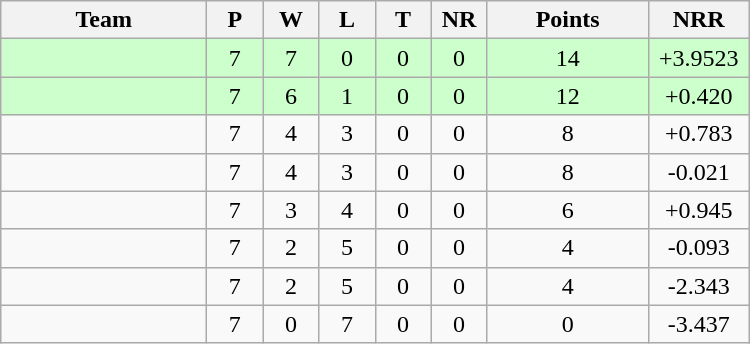<table class="wikitable" style="text-align:center;">
<tr>
<th width=130>Team</th>
<th width=30 abbr="Played">P</th>
<th width=30 abbr="Won">W</th>
<th width=30 abbr="Lost">L</th>
<th width=30 abbr="Tied">T</th>
<th width=30 abbr="No result">NR</th>
<th width=100 abbr="Points">Points</th>
<th width=60 abbr="Net run rate">NRR</th>
</tr>
<tr bgcolor=ccffcc>
<td align="left"></td>
<td>7</td>
<td>7</td>
<td>0</td>
<td>0</td>
<td>0</td>
<td>14</td>
<td>+3.9523</td>
</tr>
<tr bgcolor=ccffcc>
<td align="left"></td>
<td>7</td>
<td>6</td>
<td>1</td>
<td>0</td>
<td>0</td>
<td>12</td>
<td>+0.420</td>
</tr>
<tr>
<td align="left"></td>
<td>7</td>
<td>4</td>
<td>3</td>
<td>0</td>
<td>0</td>
<td>8</td>
<td>+0.783</td>
</tr>
<tr>
<td align="left"></td>
<td>7</td>
<td>4</td>
<td>3</td>
<td>0</td>
<td>0</td>
<td>8</td>
<td>-0.021</td>
</tr>
<tr>
<td align="left"></td>
<td>7</td>
<td>3</td>
<td>4</td>
<td>0</td>
<td>0</td>
<td>6</td>
<td>+0.945</td>
</tr>
<tr>
<td align="left"></td>
<td>7</td>
<td>2</td>
<td>5</td>
<td>0</td>
<td>0</td>
<td>4</td>
<td>-0.093</td>
</tr>
<tr>
<td align="left"></td>
<td>7</td>
<td>2</td>
<td>5</td>
<td>0</td>
<td>0</td>
<td>4</td>
<td>-2.343</td>
</tr>
<tr>
<td align="left"></td>
<td>7</td>
<td>0</td>
<td>7</td>
<td>0</td>
<td>0</td>
<td>0</td>
<td>-3.437</td>
</tr>
</table>
